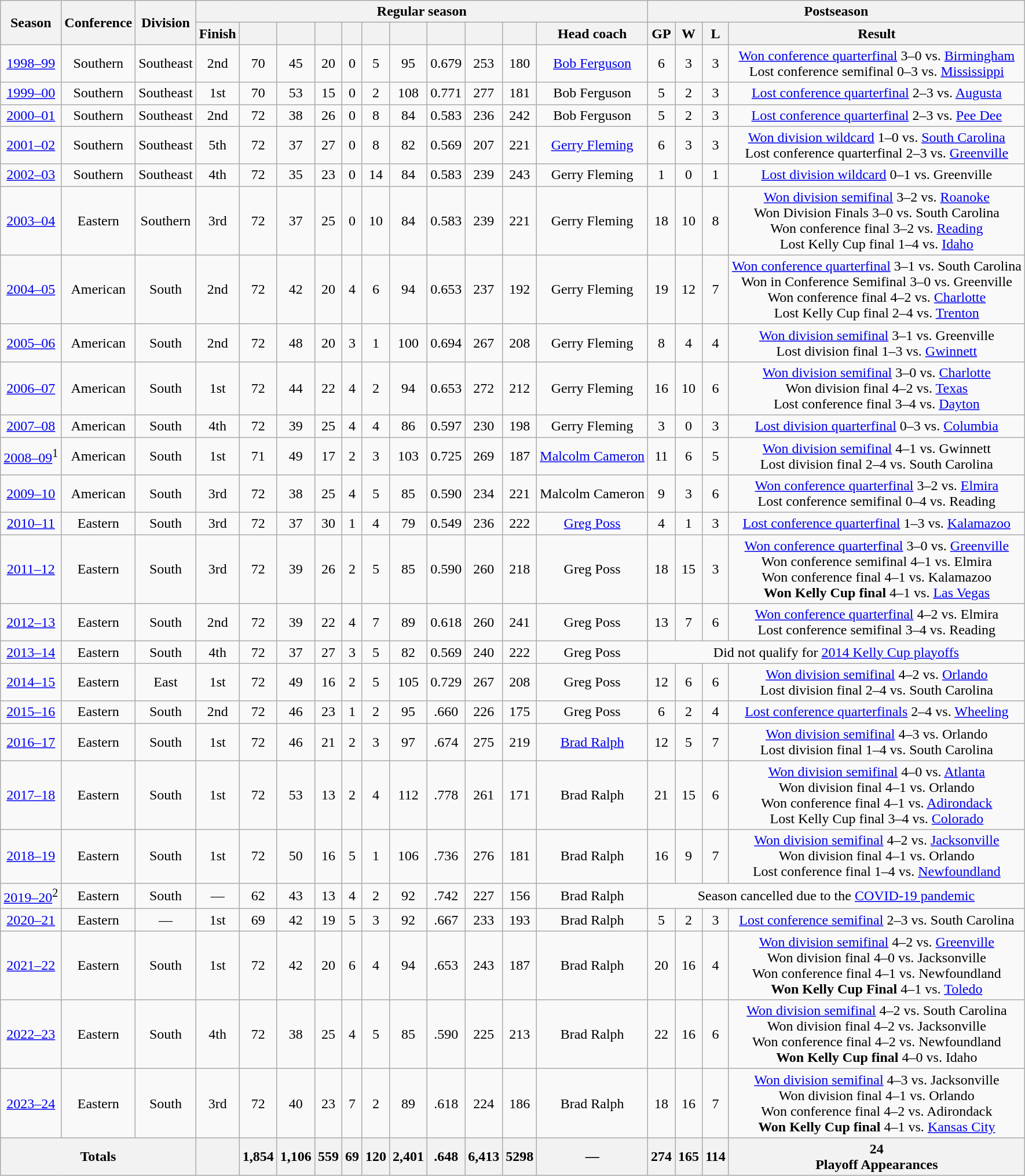<table class="wikitable" style="text-align:center">
<tr>
<th rowspan="2">Season</th>
<th rowspan="2">Conference</th>
<th rowspan="2">Division</th>
<th colspan="11">Regular season</th>
<th colspan="4">Postseason</th>
</tr>
<tr>
<th>Finish</th>
<th></th>
<th></th>
<th></th>
<th></th>
<th></th>
<th></th>
<th></th>
<th></th>
<th></th>
<th>Head coach</th>
<th>GP</th>
<th>W</th>
<th>L</th>
<th>Result</th>
</tr>
<tr>
<td><a href='#'>1998–99</a></td>
<td>Southern</td>
<td>Southeast</td>
<td>2nd</td>
<td>70</td>
<td>45</td>
<td>20</td>
<td>0</td>
<td>5</td>
<td>95</td>
<td>0.679</td>
<td>253</td>
<td>180</td>
<td><a href='#'>Bob Ferguson</a></td>
<td>6</td>
<td>3</td>
<td>3</td>
<td><a href='#'>Won conference quarterfinal</a> 3–0 vs. <a href='#'>Birmingham</a><br>Lost conference semifinal 0–3 vs. <a href='#'>Mississippi</a></td>
</tr>
<tr>
<td><a href='#'>1999–00</a></td>
<td>Southern</td>
<td>Southeast</td>
<td>1st</td>
<td>70</td>
<td>53</td>
<td>15</td>
<td>0</td>
<td>2</td>
<td>108</td>
<td>0.771</td>
<td>277</td>
<td>181</td>
<td>Bob Ferguson</td>
<td>5</td>
<td>2</td>
<td>3</td>
<td><a href='#'>Lost conference quarterfinal</a> 2–3 vs. <a href='#'>Augusta</a></td>
</tr>
<tr>
<td><a href='#'>2000–01</a></td>
<td>Southern</td>
<td>Southeast</td>
<td>2nd</td>
<td>72</td>
<td>38</td>
<td>26</td>
<td>0</td>
<td>8</td>
<td>84</td>
<td>0.583</td>
<td>236</td>
<td>242</td>
<td>Bob Ferguson</td>
<td>5</td>
<td>2</td>
<td>3</td>
<td><a href='#'>Lost conference quarterfinal</a> 2–3 vs. <a href='#'>Pee Dee</a></td>
</tr>
<tr>
<td><a href='#'>2001–02</a></td>
<td>Southern</td>
<td>Southeast</td>
<td>5th</td>
<td>72</td>
<td>37</td>
<td>27</td>
<td>0</td>
<td>8</td>
<td>82</td>
<td>0.569</td>
<td>207</td>
<td>221</td>
<td><a href='#'>Gerry Fleming</a></td>
<td>6</td>
<td>3</td>
<td>3</td>
<td><a href='#'>Won division wildcard</a> 1–0 vs. <a href='#'>South Carolina</a><br>Lost conference quarterfinal 2–3 vs. <a href='#'>Greenville</a></td>
</tr>
<tr>
<td><a href='#'>2002–03</a></td>
<td>Southern</td>
<td>Southeast</td>
<td>4th</td>
<td>72</td>
<td>35</td>
<td>23</td>
<td>0</td>
<td>14</td>
<td>84</td>
<td>0.583</td>
<td>239</td>
<td>243</td>
<td>Gerry Fleming</td>
<td>1</td>
<td>0</td>
<td>1</td>
<td><a href='#'>Lost division wildcard</a> 0–1 vs. Greenville</td>
</tr>
<tr>
<td><a href='#'>2003–04</a></td>
<td>Eastern</td>
<td>Southern</td>
<td>3rd</td>
<td>72</td>
<td>37</td>
<td>25</td>
<td>0</td>
<td>10</td>
<td>84</td>
<td>0.583</td>
<td>239</td>
<td>221</td>
<td>Gerry Fleming</td>
<td>18</td>
<td>10</td>
<td>8</td>
<td><a href='#'>Won division semifinal</a> 3–2 vs. <a href='#'>Roanoke</a><br>Won Division Finals 3–0 vs. South Carolina<br>Won conference final 3–2 vs. <a href='#'>Reading</a><br>Lost Kelly Cup final 1–4 vs. <a href='#'>Idaho</a></td>
</tr>
<tr>
<td><a href='#'>2004–05</a></td>
<td>American</td>
<td>South</td>
<td>2nd</td>
<td>72</td>
<td>42</td>
<td>20</td>
<td>4</td>
<td>6</td>
<td>94</td>
<td>0.653</td>
<td>237</td>
<td>192</td>
<td>Gerry Fleming</td>
<td>19</td>
<td>12</td>
<td>7</td>
<td><a href='#'>Won conference quarterfinal</a> 3–1 vs. South Carolina<br>Won in Conference Semifinal 3–0 vs. Greenville<br>Won conference final 4–2 vs. <a href='#'>Charlotte</a><br>Lost Kelly Cup final 2–4 vs. <a href='#'>Trenton</a></td>
</tr>
<tr>
<td><a href='#'>2005–06</a></td>
<td>American</td>
<td>South</td>
<td>2nd</td>
<td>72</td>
<td>48</td>
<td>20</td>
<td>3</td>
<td>1</td>
<td>100</td>
<td>0.694</td>
<td>267</td>
<td>208</td>
<td>Gerry Fleming</td>
<td>8</td>
<td>4</td>
<td>4</td>
<td><a href='#'>Won division semifinal</a> 3–1 vs. Greenville<br>Lost division final 1–3 vs. <a href='#'>Gwinnett</a></td>
</tr>
<tr>
<td><a href='#'>2006–07</a></td>
<td>American</td>
<td>South</td>
<td>1st</td>
<td>72</td>
<td>44</td>
<td>22</td>
<td>4</td>
<td>2</td>
<td>94</td>
<td>0.653</td>
<td>272</td>
<td>212</td>
<td>Gerry Fleming</td>
<td>16</td>
<td>10</td>
<td>6</td>
<td><a href='#'>Won division semifinal</a> 3–0 vs. <a href='#'>Charlotte</a><br>Won division final 4–2 vs. <a href='#'>Texas</a><br>Lost conference final 3–4 vs. <a href='#'>Dayton</a></td>
</tr>
<tr>
<td><a href='#'>2007–08</a></td>
<td>American</td>
<td>South</td>
<td>4th</td>
<td>72</td>
<td>39</td>
<td>25</td>
<td>4</td>
<td>4</td>
<td>86</td>
<td>0.597</td>
<td>230</td>
<td>198</td>
<td>Gerry Fleming</td>
<td>3</td>
<td>0</td>
<td>3</td>
<td><a href='#'>Lost division quarterfinal</a> 0–3 vs. <a href='#'>Columbia</a></td>
</tr>
<tr>
<td><a href='#'>2008–09</a><sup>1</sup></td>
<td>American</td>
<td>South</td>
<td>1st</td>
<td>71</td>
<td>49</td>
<td>17</td>
<td>2</td>
<td>3</td>
<td>103</td>
<td>0.725</td>
<td>269</td>
<td>187</td>
<td><a href='#'>Malcolm Cameron</a></td>
<td>11</td>
<td>6</td>
<td>5</td>
<td><a href='#'>Won division semifinal</a> 4–1 vs. Gwinnett<br>Lost division final 2–4 vs. South Carolina</td>
</tr>
<tr>
<td><a href='#'>2009–10</a></td>
<td>American</td>
<td>South</td>
<td>3rd</td>
<td>72</td>
<td>38</td>
<td>25</td>
<td>4</td>
<td>5</td>
<td>85</td>
<td>0.590</td>
<td>234</td>
<td>221</td>
<td>Malcolm Cameron</td>
<td>9</td>
<td>3</td>
<td>6</td>
<td><a href='#'>Won conference quarterfinal</a> 3–2 vs. <a href='#'>Elmira</a><br>Lost conference semifinal 0–4 vs. Reading</td>
</tr>
<tr>
<td><a href='#'>2010–11</a></td>
<td>Eastern</td>
<td>South</td>
<td>3rd</td>
<td>72</td>
<td>37</td>
<td>30</td>
<td>1</td>
<td>4</td>
<td>79</td>
<td>0.549</td>
<td>236</td>
<td>222</td>
<td><a href='#'>Greg Poss</a></td>
<td>4</td>
<td>1</td>
<td>3</td>
<td><a href='#'>Lost conference quarterfinal</a> 1–3 vs. <a href='#'>Kalamazoo</a></td>
</tr>
<tr>
<td><a href='#'>2011–12</a></td>
<td>Eastern</td>
<td>South</td>
<td>3rd</td>
<td>72</td>
<td>39</td>
<td>26</td>
<td>2</td>
<td>5</td>
<td>85</td>
<td>0.590</td>
<td>260</td>
<td>218</td>
<td>Greg Poss</td>
<td>18</td>
<td>15</td>
<td>3</td>
<td><a href='#'>Won conference quarterfinal</a> 3–0 vs. <a href='#'>Greenville</a><br>Won conference semifinal 4–1 vs. Elmira<br>Won conference final 4–1 vs. Kalamazoo<br><strong>Won Kelly Cup final</strong> 4–1 vs. <a href='#'>Las Vegas</a></td>
</tr>
<tr>
<td><a href='#'>2012–13</a></td>
<td>Eastern</td>
<td>South</td>
<td>2nd</td>
<td>72</td>
<td>39</td>
<td>22</td>
<td>4</td>
<td>7</td>
<td>89</td>
<td>0.618</td>
<td>260</td>
<td>241</td>
<td>Greg Poss</td>
<td>13</td>
<td>7</td>
<td>6</td>
<td><a href='#'>Won conference quarterfinal</a> 4–2 vs. Elmira<br>Lost conference semifinal 3–4 vs. Reading</td>
</tr>
<tr>
<td><a href='#'>2013–14</a></td>
<td>Eastern</td>
<td>South</td>
<td>4th</td>
<td>72</td>
<td>37</td>
<td>27</td>
<td>3</td>
<td>5</td>
<td>82</td>
<td>0.569</td>
<td>240</td>
<td>222</td>
<td>Greg Poss</td>
<td colspan="4">Did not qualify for <a href='#'>2014 Kelly Cup playoffs</a></td>
</tr>
<tr>
<td><a href='#'>2014–15</a></td>
<td>Eastern</td>
<td>East</td>
<td>1st</td>
<td>72</td>
<td>49</td>
<td>16</td>
<td>2</td>
<td>5</td>
<td>105</td>
<td>0.729</td>
<td>267</td>
<td>208</td>
<td>Greg Poss</td>
<td>12</td>
<td>6</td>
<td>6</td>
<td><a href='#'>Won division semifinal</a> 4–2 vs. <a href='#'>Orlando</a><br>Lost division final 2–4 vs. South Carolina</td>
</tr>
<tr>
<td><a href='#'>2015–16</a></td>
<td>Eastern</td>
<td>South</td>
<td>2nd</td>
<td>72</td>
<td>46</td>
<td>23</td>
<td>1</td>
<td>2</td>
<td>95</td>
<td>.660</td>
<td>226</td>
<td>175</td>
<td>Greg Poss</td>
<td>6</td>
<td>2</td>
<td>4</td>
<td><a href='#'>Lost conference quarterfinals</a> 2–4 vs. <a href='#'>Wheeling</a></td>
</tr>
<tr>
<td><a href='#'>2016–17</a></td>
<td>Eastern</td>
<td>South</td>
<td>1st</td>
<td>72</td>
<td>46</td>
<td>21</td>
<td>2</td>
<td>3</td>
<td>97</td>
<td>.674</td>
<td>275</td>
<td>219</td>
<td><a href='#'>Brad Ralph</a></td>
<td>12</td>
<td>5</td>
<td>7</td>
<td><a href='#'>Won division semifinal</a> 4–3 vs. Orlando<br>Lost division final 1–4 vs. South Carolina</td>
</tr>
<tr>
<td><a href='#'>2017–18</a></td>
<td>Eastern</td>
<td>South</td>
<td>1st</td>
<td>72</td>
<td>53</td>
<td>13</td>
<td>2</td>
<td>4</td>
<td>112</td>
<td>.778</td>
<td>261</td>
<td>171</td>
<td>Brad Ralph</td>
<td>21</td>
<td>15</td>
<td>6</td>
<td><a href='#'>Won division semifinal</a> 4–0 vs. <a href='#'>Atlanta</a><br>Won division final 4–1 vs. Orlando<br>Won conference final 4–1 vs. <a href='#'>Adirondack</a><br>Lost Kelly Cup final 3–4 vs. <a href='#'>Colorado</a></td>
</tr>
<tr>
<td><a href='#'>2018–19</a></td>
<td>Eastern</td>
<td>South</td>
<td>1st</td>
<td>72</td>
<td>50</td>
<td>16</td>
<td>5</td>
<td>1</td>
<td>106</td>
<td>.736</td>
<td>276</td>
<td>181</td>
<td>Brad Ralph</td>
<td>16</td>
<td>9</td>
<td>7</td>
<td><a href='#'>Won division semifinal</a> 4–2 vs. <a href='#'>Jacksonville</a><br>Won division final 4–1 vs. Orlando<br>Lost conference final 1–4 vs. <a href='#'>Newfoundland</a></td>
</tr>
<tr>
<td><a href='#'>2019–20</a><sup>2</sup></td>
<td>Eastern</td>
<td>South</td>
<td>—</td>
<td>62</td>
<td>43</td>
<td>13</td>
<td>4</td>
<td>2</td>
<td>92</td>
<td>.742</td>
<td>227</td>
<td>156</td>
<td>Brad Ralph</td>
<td colspan="4">Season cancelled due to the <a href='#'>COVID-19 pandemic</a></td>
</tr>
<tr>
<td><a href='#'>2020–21</a></td>
<td>Eastern</td>
<td>—</td>
<td>1st</td>
<td>69</td>
<td>42</td>
<td>19</td>
<td>5</td>
<td>3</td>
<td>92</td>
<td>.667</td>
<td>233</td>
<td>193</td>
<td>Brad Ralph</td>
<td>5</td>
<td>2</td>
<td>3</td>
<td><a href='#'>Lost conference semifinal</a> 2–3 vs. South Carolina</td>
</tr>
<tr>
<td><a href='#'>2021–22</a></td>
<td>Eastern</td>
<td>South</td>
<td>1st</td>
<td>72</td>
<td>42</td>
<td>20</td>
<td>6</td>
<td>4</td>
<td>94</td>
<td>.653</td>
<td>243</td>
<td>187</td>
<td>Brad Ralph</td>
<td>20</td>
<td>16</td>
<td>4</td>
<td><a href='#'>Won division semifinal</a> 4–2 vs. <a href='#'>Greenville</a><br>Won division final 4–0 vs. Jacksonville<br>Won conference final 4–1 vs. Newfoundland<br><strong>Won Kelly Cup Final</strong> 4–1 vs. <a href='#'>Toledo</a></td>
</tr>
<tr>
<td><a href='#'>2022–23</a></td>
<td>Eastern</td>
<td>South</td>
<td>4th</td>
<td>72</td>
<td>38</td>
<td>25</td>
<td>4</td>
<td>5</td>
<td>85</td>
<td>.590</td>
<td>225</td>
<td>213</td>
<td>Brad Ralph</td>
<td>22</td>
<td>16</td>
<td>6</td>
<td><a href='#'>Won division semifinal</a> 4–2 vs. South Carolina<br>Won division final 4–2 vs. Jacksonville<br>Won conference final 4–2 vs. Newfoundland<br><strong>Won Kelly Cup final</strong> 4–0 vs. Idaho</td>
</tr>
<tr>
<td><a href='#'>2023–24</a></td>
<td>Eastern</td>
<td>South</td>
<td>3rd</td>
<td>72</td>
<td>40</td>
<td>23</td>
<td>7</td>
<td>2</td>
<td>89</td>
<td>.618</td>
<td>224</td>
<td>186</td>
<td>Brad Ralph</td>
<td>18</td>
<td>16</td>
<td>7</td>
<td><a href='#'>Won division semifinal</a> 4–3 vs. Jacksonville<br>Won division final 4–1 vs. Orlando<br>Won conference final 4–2 vs. Adirondack<br><strong>Won Kelly Cup final</strong> 4–1 vs. <a href='#'>Kansas City</a></td>
</tr>
<tr>
<th colspan="3">Totals</th>
<th></th>
<th>1,854</th>
<th>1,106</th>
<th>559</th>
<th>69</th>
<th>120</th>
<th>2,401</th>
<th>.648</th>
<th>6,413</th>
<th>5298</th>
<th>—</th>
<th>274</th>
<th>165</th>
<th>114</th>
<th>24<br>Playoff Appearances</th>
</tr>
</table>
